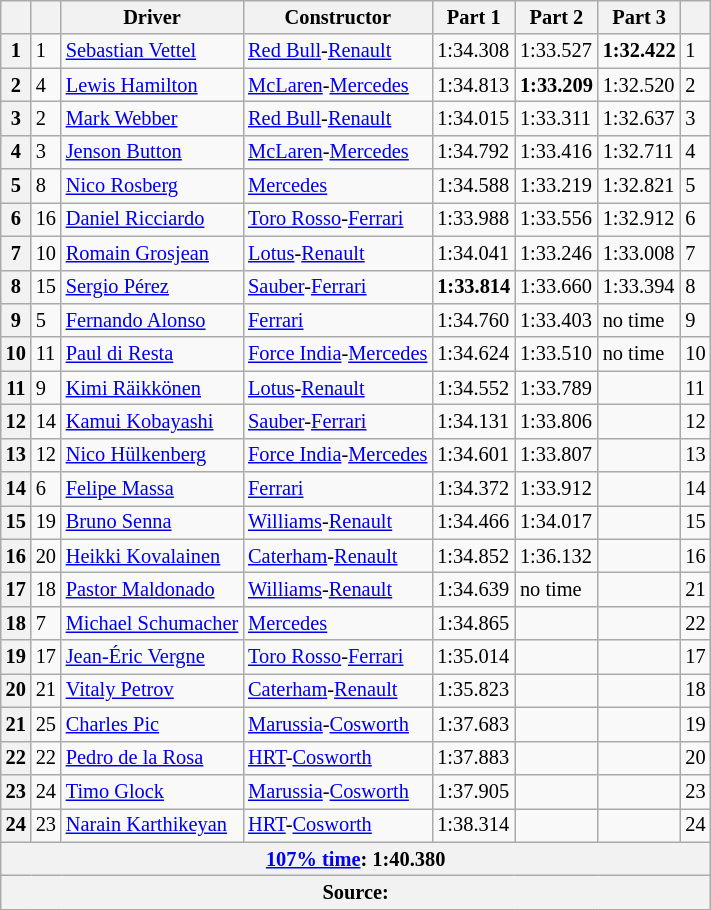<table class="wikitable sortable" style="font-size:85%">
<tr>
<th></th>
<th></th>
<th>Driver</th>
<th>Constructor</th>
<th>Part 1</th>
<th>Part 2</th>
<th>Part 3</th>
<th></th>
</tr>
<tr>
<th>1</th>
<td>1</td>
<td> <a href='#'>Sebastian Vettel</a></td>
<td><a href='#'>Red Bull</a>-<a href='#'>Renault</a></td>
<td>1:34.308</td>
<td>1:33.527</td>
<td><strong>1:32.422</strong></td>
<td>1</td>
</tr>
<tr>
<th>2</th>
<td>4</td>
<td> <a href='#'>Lewis Hamilton</a></td>
<td><a href='#'>McLaren</a>-<a href='#'>Mercedes</a></td>
<td>1:34.813</td>
<td><strong>1:33.209</strong></td>
<td>1:32.520</td>
<td>2</td>
</tr>
<tr>
<th>3</th>
<td>2</td>
<td> <a href='#'>Mark Webber</a></td>
<td><a href='#'>Red Bull</a>-<a href='#'>Renault</a></td>
<td>1:34.015</td>
<td>1:33.311</td>
<td>1:32.637</td>
<td>3</td>
</tr>
<tr>
<th>4</th>
<td>3</td>
<td> <a href='#'>Jenson Button</a></td>
<td><a href='#'>McLaren</a>-<a href='#'>Mercedes</a></td>
<td>1:34.792</td>
<td>1:33.416</td>
<td>1:32.711</td>
<td>4</td>
</tr>
<tr>
<th>5</th>
<td>8</td>
<td> <a href='#'>Nico Rosberg</a></td>
<td><a href='#'>Mercedes</a></td>
<td>1:34.588</td>
<td>1:33.219</td>
<td>1:32.821</td>
<td>5</td>
</tr>
<tr>
<th>6</th>
<td>16</td>
<td> <a href='#'>Daniel Ricciardo</a></td>
<td><a href='#'>Toro Rosso</a>-<a href='#'>Ferrari</a></td>
<td>1:33.988</td>
<td>1:33.556</td>
<td>1:32.912</td>
<td>6</td>
</tr>
<tr>
<th>7</th>
<td>10</td>
<td> <a href='#'>Romain Grosjean</a></td>
<td><a href='#'>Lotus</a>-<a href='#'>Renault</a></td>
<td>1:34.041</td>
<td>1:33.246</td>
<td>1:33.008</td>
<td>7</td>
</tr>
<tr>
<th>8</th>
<td>15</td>
<td> <a href='#'>Sergio Pérez</a></td>
<td><a href='#'>Sauber</a>-<a href='#'>Ferrari</a></td>
<td><strong>1:33.814</strong></td>
<td>1:33.660</td>
<td>1:33.394</td>
<td>8</td>
</tr>
<tr>
<th>9</th>
<td>5</td>
<td> <a href='#'>Fernando Alonso</a></td>
<td><a href='#'>Ferrari</a></td>
<td>1:34.760</td>
<td>1:33.403</td>
<td>no time</td>
<td>9</td>
</tr>
<tr>
<th>10</th>
<td>11</td>
<td> <a href='#'>Paul di Resta</a></td>
<td><a href='#'>Force India</a>-<a href='#'>Mercedes</a></td>
<td>1:34.624</td>
<td>1:33.510</td>
<td>no time</td>
<td>10</td>
</tr>
<tr>
<th>11</th>
<td>9</td>
<td> <a href='#'>Kimi Räikkönen</a></td>
<td><a href='#'>Lotus</a>-<a href='#'>Renault</a></td>
<td>1:34.552</td>
<td>1:33.789</td>
<td></td>
<td>11</td>
</tr>
<tr>
<th>12</th>
<td>14</td>
<td> <a href='#'>Kamui Kobayashi</a></td>
<td><a href='#'>Sauber</a>-<a href='#'>Ferrari</a></td>
<td>1:34.131</td>
<td>1:33.806</td>
<td></td>
<td>12</td>
</tr>
<tr>
<th>13</th>
<td>12</td>
<td> <a href='#'>Nico Hülkenberg</a></td>
<td><a href='#'>Force India</a>-<a href='#'>Mercedes</a></td>
<td>1:34.601</td>
<td>1:33.807</td>
<td></td>
<td>13</td>
</tr>
<tr>
<th>14</th>
<td>6</td>
<td> <a href='#'>Felipe Massa</a></td>
<td><a href='#'>Ferrari</a></td>
<td>1:34.372</td>
<td>1:33.912</td>
<td></td>
<td>14</td>
</tr>
<tr>
<th>15</th>
<td>19</td>
<td> <a href='#'>Bruno Senna</a></td>
<td><a href='#'>Williams</a>-<a href='#'>Renault</a></td>
<td>1:34.466</td>
<td>1:34.017</td>
<td></td>
<td>15</td>
</tr>
<tr>
<th>16</th>
<td>20</td>
<td> <a href='#'>Heikki Kovalainen</a></td>
<td><a href='#'>Caterham</a>-<a href='#'>Renault</a></td>
<td>1:34.852</td>
<td>1:36.132</td>
<td></td>
<td>16</td>
</tr>
<tr>
<th>17</th>
<td>18</td>
<td> <a href='#'>Pastor Maldonado</a></td>
<td><a href='#'>Williams</a>-<a href='#'>Renault</a></td>
<td>1:34.639</td>
<td>no time</td>
<td></td>
<td>21</td>
</tr>
<tr>
<th>18</th>
<td>7</td>
<td> <a href='#'>Michael Schumacher</a></td>
<td><a href='#'>Mercedes</a></td>
<td>1:34.865</td>
<td></td>
<td></td>
<td>22</td>
</tr>
<tr>
<th>19</th>
<td>17</td>
<td> <a href='#'>Jean-Éric Vergne</a></td>
<td><a href='#'>Toro Rosso</a>-<a href='#'>Ferrari</a></td>
<td>1:35.014</td>
<td></td>
<td></td>
<td>17</td>
</tr>
<tr>
<th>20</th>
<td>21</td>
<td> <a href='#'>Vitaly Petrov</a></td>
<td><a href='#'>Caterham</a>-<a href='#'>Renault</a></td>
<td>1:35.823</td>
<td></td>
<td></td>
<td>18</td>
</tr>
<tr>
<th>21</th>
<td>25</td>
<td> <a href='#'>Charles Pic</a></td>
<td><a href='#'>Marussia</a>-<a href='#'>Cosworth</a></td>
<td>1:37.683</td>
<td></td>
<td></td>
<td>19</td>
</tr>
<tr>
<th>22</th>
<td>22</td>
<td> <a href='#'>Pedro de la Rosa</a></td>
<td><a href='#'>HRT</a>-<a href='#'>Cosworth</a></td>
<td>1:37.883</td>
<td></td>
<td></td>
<td>20</td>
</tr>
<tr>
<th>23</th>
<td>24</td>
<td> <a href='#'>Timo Glock</a></td>
<td><a href='#'>Marussia</a>-<a href='#'>Cosworth</a></td>
<td>1:37.905</td>
<td></td>
<td></td>
<td>23</td>
</tr>
<tr>
<th>24</th>
<td>23</td>
<td> <a href='#'>Narain Karthikeyan</a></td>
<td><a href='#'>HRT</a>-<a href='#'>Cosworth</a></td>
<td>1:38.314</td>
<td></td>
<td></td>
<td>24</td>
</tr>
<tr>
<th colspan=8><a href='#'>107% time</a>: 1:40.380</th>
</tr>
<tr>
<th colspan=8>Source:</th>
</tr>
</table>
